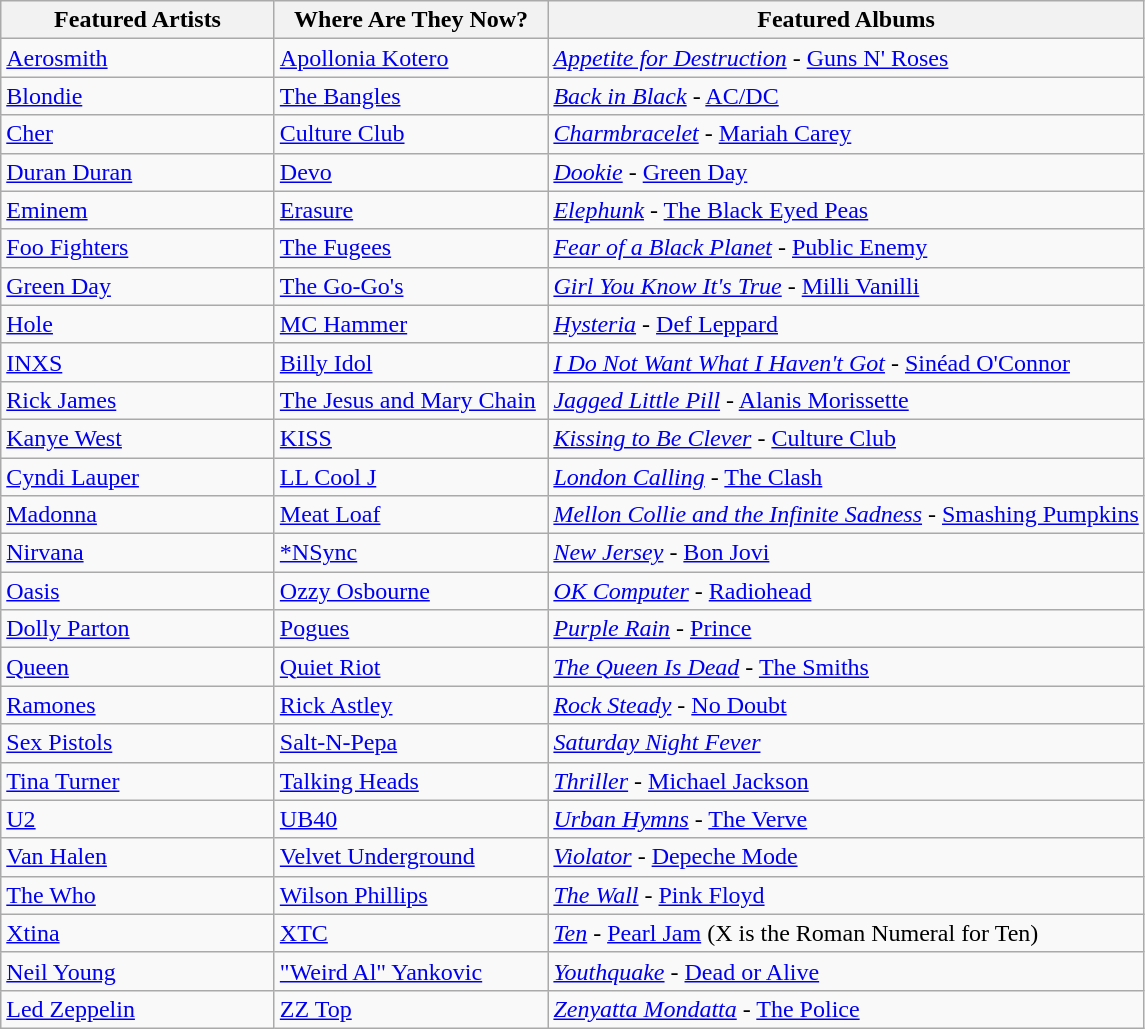<table class="wikitable">
<tr>
<th style="width:175px;">Featured Artists</th>
<th style="width:175px;">Where Are They Now?</th>
<th>Featured Albums</th>
</tr>
<tr>
<td><a href='#'>Aerosmith</a></td>
<td><a href='#'>Apollonia Kotero</a></td>
<td><em><a href='#'>Appetite for Destruction</a></em> - <a href='#'>Guns N' Roses</a></td>
</tr>
<tr>
<td><a href='#'>Blondie</a></td>
<td><a href='#'>The Bangles</a></td>
<td><em><a href='#'>Back in Black</a></em> - <a href='#'>AC/DC</a></td>
</tr>
<tr>
<td><a href='#'>Cher</a></td>
<td><a href='#'>Culture Club</a></td>
<td><em><a href='#'>Charmbracelet</a></em> - <a href='#'>Mariah Carey</a></td>
</tr>
<tr>
<td><a href='#'>Duran Duran</a></td>
<td><a href='#'>Devo</a></td>
<td><em><a href='#'>Dookie</a></em> - <a href='#'>Green Day</a></td>
</tr>
<tr>
<td><a href='#'>Eminem</a></td>
<td><a href='#'>Erasure</a></td>
<td><em><a href='#'>Elephunk</a></em> - <a href='#'>The Black Eyed Peas</a></td>
</tr>
<tr>
<td><a href='#'>Foo Fighters</a></td>
<td><a href='#'>The Fugees</a></td>
<td><em><a href='#'>Fear of a Black Planet</a></em> - <a href='#'>Public Enemy</a></td>
</tr>
<tr>
<td><a href='#'>Green Day</a></td>
<td><a href='#'>The Go-Go's</a></td>
<td><em><a href='#'>Girl You Know It's True</a></em> - <a href='#'>Milli Vanilli</a></td>
</tr>
<tr>
<td><a href='#'>Hole</a></td>
<td><a href='#'>MC Hammer</a></td>
<td><em><a href='#'>Hysteria</a></em> - <a href='#'>Def Leppard</a></td>
</tr>
<tr>
<td><a href='#'>INXS</a></td>
<td><a href='#'>Billy Idol</a></td>
<td><em><a href='#'>I Do Not Want What I Haven't Got</a></em> - <a href='#'>Sinéad O'Connor</a></td>
</tr>
<tr>
<td><a href='#'>Rick James</a></td>
<td><a href='#'>The Jesus and Mary Chain</a></td>
<td><em><a href='#'>Jagged Little Pill</a></em> - <a href='#'>Alanis Morissette</a></td>
</tr>
<tr>
<td><a href='#'>Kanye West</a></td>
<td><a href='#'>KISS</a></td>
<td><em><a href='#'>Kissing to Be Clever</a></em> - <a href='#'>Culture Club</a></td>
</tr>
<tr>
<td><a href='#'>Cyndi Lauper</a></td>
<td><a href='#'>LL Cool J</a></td>
<td><em><a href='#'>London Calling</a></em> - <a href='#'>The Clash</a></td>
</tr>
<tr>
<td><a href='#'>Madonna</a></td>
<td><a href='#'>Meat Loaf</a></td>
<td><em><a href='#'>Mellon Collie and the Infinite Sadness</a></em> - <a href='#'>Smashing Pumpkins</a></td>
</tr>
<tr>
<td><a href='#'>Nirvana</a></td>
<td><a href='#'>*NSync</a></td>
<td><em><a href='#'>New Jersey</a></em> - <a href='#'>Bon Jovi</a></td>
</tr>
<tr>
<td><a href='#'>Oasis</a></td>
<td><a href='#'>Ozzy Osbourne</a></td>
<td><em><a href='#'>OK Computer</a></em> - <a href='#'>Radiohead</a></td>
</tr>
<tr>
<td><a href='#'>Dolly Parton</a></td>
<td><a href='#'>Pogues</a></td>
<td><em><a href='#'>Purple Rain</a></em> - <a href='#'>Prince</a></td>
</tr>
<tr>
<td><a href='#'>Queen</a></td>
<td><a href='#'>Quiet Riot</a></td>
<td><em><a href='#'>The Queen Is Dead</a></em> - <a href='#'>The Smiths</a></td>
</tr>
<tr>
<td><a href='#'>Ramones</a></td>
<td><a href='#'>Rick Astley</a></td>
<td><em><a href='#'>Rock Steady</a></em> - <a href='#'>No Doubt</a></td>
</tr>
<tr>
<td><a href='#'>Sex Pistols</a></td>
<td><a href='#'>Salt-N-Pepa</a></td>
<td><em><a href='#'>Saturday Night Fever</a></em></td>
</tr>
<tr>
<td><a href='#'>Tina Turner</a></td>
<td><a href='#'>Talking Heads</a></td>
<td><em><a href='#'>Thriller</a></em> - <a href='#'>Michael Jackson</a></td>
</tr>
<tr>
<td><a href='#'>U2</a></td>
<td><a href='#'>UB40</a></td>
<td><em><a href='#'>Urban Hymns</a></em> - <a href='#'>The Verve</a></td>
</tr>
<tr>
<td><a href='#'>Van Halen</a></td>
<td><a href='#'>Velvet Underground</a></td>
<td><em><a href='#'>Violator</a></em> - <a href='#'>Depeche Mode</a></td>
</tr>
<tr>
<td><a href='#'>The Who</a></td>
<td><a href='#'>Wilson Phillips</a></td>
<td><em><a href='#'>The Wall</a></em> - <a href='#'>Pink Floyd</a></td>
</tr>
<tr>
<td><a href='#'>Xtina</a></td>
<td><a href='#'>XTC</a></td>
<td><em><a href='#'>Ten</a></em> - <a href='#'>Pearl Jam</a> (X is the Roman Numeral for Ten)</td>
</tr>
<tr>
<td><a href='#'>Neil Young</a></td>
<td><a href='#'>"Weird Al" Yankovic</a></td>
<td><em><a href='#'>Youthquake</a></em> - <a href='#'>Dead or Alive</a></td>
</tr>
<tr>
<td><a href='#'>Led Zeppelin</a></td>
<td><a href='#'>ZZ Top</a></td>
<td><em><a href='#'>Zenyatta Mondatta</a></em> - <a href='#'>The Police</a></td>
</tr>
</table>
